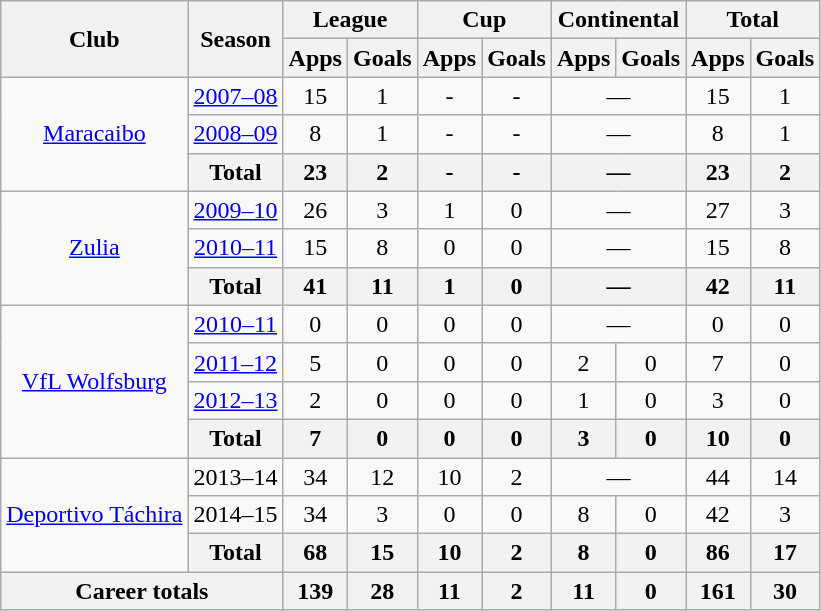<table class="wikitable" style="font-size:100%; text-align: center;">
<tr>
<th rowspan="2">Club</th>
<th rowspan="2">Season</th>
<th colspan="2">League</th>
<th colspan="2">Cup</th>
<th colspan="2">Continental</th>
<th colspan="2">Total</th>
</tr>
<tr>
<th>Apps</th>
<th>Goals</th>
<th>Apps</th>
<th>Goals</th>
<th>Apps</th>
<th>Goals</th>
<th>Apps</th>
<th>Goals</th>
</tr>
<tr>
<td rowspan="3" valign="center"><a href='#'>Maracaibo</a></td>
<td><a href='#'>2007–08</a></td>
<td>15</td>
<td>1</td>
<td>-</td>
<td>-</td>
<td colspan="2">—</td>
<td>15</td>
<td>1</td>
</tr>
<tr>
<td><a href='#'>2008–09</a></td>
<td>8</td>
<td>1</td>
<td>-</td>
<td>-</td>
<td colspan="2">—</td>
<td>8</td>
<td>1</td>
</tr>
<tr>
<th>Total</th>
<th>23</th>
<th>2</th>
<th>-</th>
<th>-</th>
<th colspan="2">—</th>
<th>23</th>
<th>2</th>
</tr>
<tr>
<td rowspan="3" valign="center"><a href='#'>Zulia</a></td>
<td><a href='#'>2009–10</a></td>
<td>26</td>
<td>3</td>
<td>1</td>
<td>0</td>
<td colspan="2">—</td>
<td>27</td>
<td>3</td>
</tr>
<tr>
<td><a href='#'>2010–11</a></td>
<td>15</td>
<td>8</td>
<td>0</td>
<td>0</td>
<td colspan="2">—</td>
<td>15</td>
<td>8</td>
</tr>
<tr>
<th>Total</th>
<th>41</th>
<th>11</th>
<th>1</th>
<th>0</th>
<th colspan="2">—</th>
<th>42</th>
<th>11</th>
</tr>
<tr>
<td rowspan="4" valign="center"><a href='#'>VfL Wolfsburg</a></td>
<td><a href='#'>2010–11</a></td>
<td>0</td>
<td>0</td>
<td>0</td>
<td>0</td>
<td colspan="2">—</td>
<td>0</td>
<td>0</td>
</tr>
<tr>
<td><a href='#'>2011–12</a></td>
<td>5</td>
<td>0</td>
<td>0</td>
<td>0</td>
<td>2</td>
<td>0</td>
<td>7</td>
<td>0</td>
</tr>
<tr>
<td><a href='#'>2012–13</a></td>
<td>2</td>
<td>0</td>
<td>0</td>
<td>0</td>
<td>1</td>
<td>0</td>
<td>3</td>
<td>0</td>
</tr>
<tr>
<th>Total</th>
<th>7</th>
<th>0</th>
<th>0</th>
<th>0</th>
<th>3</th>
<th>0</th>
<th>10</th>
<th>0</th>
</tr>
<tr>
<td rowspan="3" valign="center"><a href='#'>Deportivo Táchira</a></td>
<td>2013–14</td>
<td>34</td>
<td>12</td>
<td>10</td>
<td>2</td>
<td colspan="2">—</td>
<td>44</td>
<td>14</td>
</tr>
<tr>
<td>2014–15</td>
<td>34</td>
<td>3</td>
<td>0</td>
<td>0</td>
<td>8</td>
<td>0</td>
<td>42</td>
<td>3</td>
</tr>
<tr>
<th>Total</th>
<th>68</th>
<th>15</th>
<th>10</th>
<th>2</th>
<th>8</th>
<th>0</th>
<th>86</th>
<th>17</th>
</tr>
<tr>
<th colspan="2">Career totals</th>
<th>139</th>
<th>28</th>
<th>11</th>
<th>2</th>
<th>11</th>
<th>0</th>
<th>161</th>
<th>30</th>
</tr>
</table>
